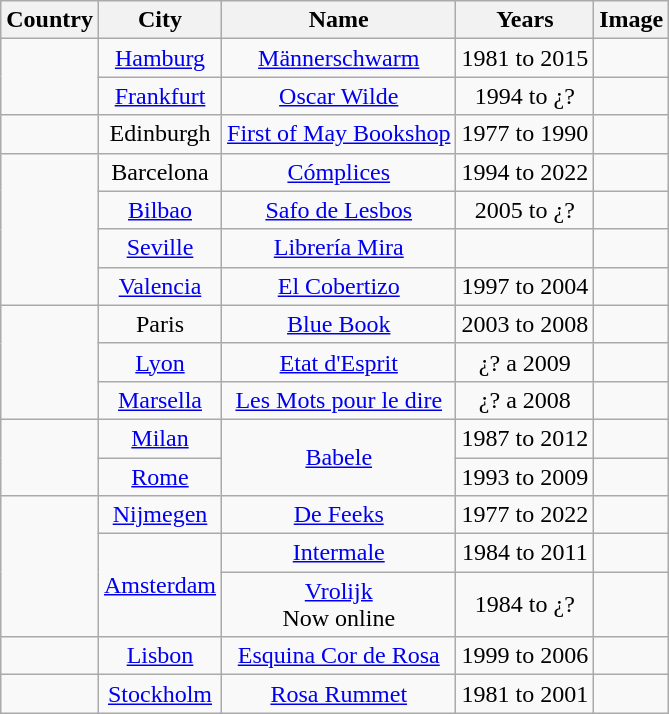<table class="wikitable sortable" style="text-align:center">
<tr>
<th>Country</th>
<th>City</th>
<th>Name</th>
<th>Years</th>
<th>Image</th>
</tr>
<tr>
<td rowspan="2"></td>
<td><a href='#'>Hamburg</a></td>
<td><a href='#'>Männerschwarm</a></td>
<td>1981 to 2015</td>
<td></td>
</tr>
<tr>
<td><a href='#'>Frankfurt</a></td>
<td><a href='#'>Oscar Wilde</a></td>
<td>1994 to ¿?</td>
<td></td>
</tr>
<tr>
<td></td>
<td>Edinburgh</td>
<td><a href='#'>First of May Bookshop</a></td>
<td>1977 to 1990</td>
<td></td>
</tr>
<tr>
<td rowspan="4"></td>
<td>Barcelona</td>
<td><a href='#'>Cómplices</a></td>
<td>1994 to 2022</td>
<td></td>
</tr>
<tr>
<td><a href='#'>Bilbao</a></td>
<td><a href='#'>Safo de Lesbos</a></td>
<td>2005 to ¿?</td>
<td></td>
</tr>
<tr>
<td><a href='#'>Seville</a></td>
<td><a href='#'>Librería Mira</a></td>
<td></td>
<td></td>
</tr>
<tr>
<td><a href='#'>Valencia</a></td>
<td><a href='#'>El Cobertizo</a></td>
<td>1997 to 2004</td>
<td></td>
</tr>
<tr>
<td rowspan="3"></td>
<td>Paris</td>
<td><a href='#'>Blue Book</a></td>
<td>2003 to 2008</td>
<td></td>
</tr>
<tr>
<td><a href='#'>Lyon</a></td>
<td><a href='#'>Etat d'Esprit</a></td>
<td>¿? a 2009</td>
<td></td>
</tr>
<tr>
<td><a href='#'>Marsella</a></td>
<td><a href='#'>Les Mots pour le dire</a></td>
<td>¿? a 2008</td>
<td></td>
</tr>
<tr>
<td rowspan="2"></td>
<td><a href='#'>Milan</a></td>
<td rowspan="2"><a href='#'>Babele</a></td>
<td>1987 to 2012</td>
<td></td>
</tr>
<tr>
<td><a href='#'>Rome</a></td>
<td>1993 to 2009</td>
<td></td>
</tr>
<tr>
<td rowspan="3"></td>
<td><a href='#'>Nijmegen</a></td>
<td><a href='#'>De Feeks</a></td>
<td>1977 to 2022</td>
<td></td>
</tr>
<tr>
<td rowspan="2"><a href='#'>Amsterdam</a></td>
<td><a href='#'>Intermale</a></td>
<td>1984 to 2011</td>
<td></td>
</tr>
<tr>
<td><a href='#'>Vrolijk</a><br> Now online</td>
<td>1984 to ¿?</td>
<td></td>
</tr>
<tr>
<td></td>
<td><a href='#'>Lisbon</a></td>
<td><a href='#'>Esquina Cor de Rosa</a></td>
<td>1999 to 2006</td>
<td></td>
</tr>
<tr>
<td></td>
<td><a href='#'>Stockholm</a></td>
<td><a href='#'>Rosa Rummet</a></td>
<td>1981 to 2001</td>
<td></td>
</tr>
</table>
